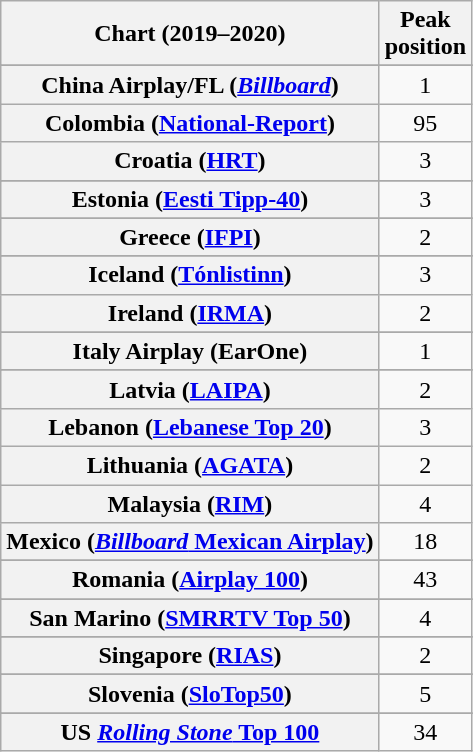<table class="wikitable sortable plainrowheaders" style="text-align:center">
<tr>
<th scope="col">Chart (2019–2020)</th>
<th scope="col">Peak<br>position</th>
</tr>
<tr>
</tr>
<tr>
</tr>
<tr>
</tr>
<tr>
</tr>
<tr>
</tr>
<tr>
<th scope="row">China Airplay/FL (<em><a href='#'>Billboard</a></em>)</th>
<td>1</td>
</tr>
<tr>
<th scope="row">Colombia (<a href='#'>National-Report</a>)</th>
<td>95</td>
</tr>
<tr>
<th scope="row">Croatia (<a href='#'>HRT</a>)</th>
<td>3</td>
</tr>
<tr>
</tr>
<tr>
</tr>
<tr>
</tr>
<tr>
<th scope="row">Estonia (<a href='#'>Eesti Tipp-40</a>)</th>
<td>3</td>
</tr>
<tr>
</tr>
<tr>
</tr>
<tr>
</tr>
<tr>
</tr>
<tr>
<th scope="row">Greece (<a href='#'>IFPI</a>)</th>
<td>2</td>
</tr>
<tr>
</tr>
<tr>
</tr>
<tr>
</tr>
<tr>
<th scope="row">Iceland (<a href='#'>Tónlistinn</a>)</th>
<td>3</td>
</tr>
<tr>
<th scope="row">Ireland (<a href='#'>IRMA</a>)</th>
<td>2</td>
</tr>
<tr>
</tr>
<tr>
<th scope="row">Italy Airplay (EarOne)</th>
<td>1</td>
</tr>
<tr>
</tr>
<tr>
<th scope="row">Latvia (<a href='#'>LAIPA</a>)</th>
<td>2</td>
</tr>
<tr>
<th scope="row">Lebanon (<a href='#'>Lebanese Top 20</a>)</th>
<td>3</td>
</tr>
<tr>
<th scope="row">Lithuania (<a href='#'>AGATA</a>)</th>
<td>2</td>
</tr>
<tr>
<th scope="row">Malaysia (<a href='#'>RIM</a>)</th>
<td>4</td>
</tr>
<tr>
<th scope="row">Mexico (<a href='#'><em>Billboard</em> Mexican 
 Airplay</a>)</th>
<td>18</td>
</tr>
<tr>
</tr>
<tr>
</tr>
<tr>
</tr>
<tr>
</tr>
<tr>
</tr>
<tr>
</tr>
<tr>
<th scope="row">Romania (<a href='#'>Airplay 100</a>)</th>
<td>43</td>
</tr>
<tr>
</tr>
<tr>
<th scope="row">San Marino (<a href='#'>SMRRTV Top 50</a>)</th>
<td>4</td>
</tr>
<tr>
</tr>
<tr>
<th scope="row">Singapore (<a href='#'>RIAS</a>)</th>
<td>2</td>
</tr>
<tr>
</tr>
<tr>
</tr>
<tr>
<th scope="row">Slovenia (<a href='#'>SloTop50</a>)</th>
<td>5</td>
</tr>
<tr>
</tr>
<tr>
</tr>
<tr>
</tr>
<tr>
</tr>
<tr>
</tr>
<tr>
</tr>
<tr>
</tr>
<tr>
</tr>
<tr>
</tr>
<tr>
</tr>
<tr>
<th scope="row">US <a href='#'><em>Rolling Stone</em> Top 100</a></th>
<td>34</td>
</tr>
</table>
